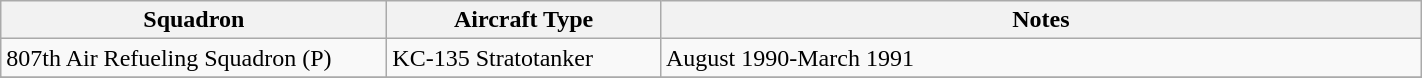<table class="wikitable">
<tr>
<th scope="col" width="250">Squadron</th>
<th scope="col" width="175">Aircraft Type</th>
<th scope="col" width="500">Notes</th>
</tr>
<tr valign="top">
<td>807th Air Refueling Squadron (P)</td>
<td>KC-135 Stratotanker</td>
<td>August 1990-March 1991</td>
</tr>
<tr>
</tr>
<tr>
</tr>
</table>
